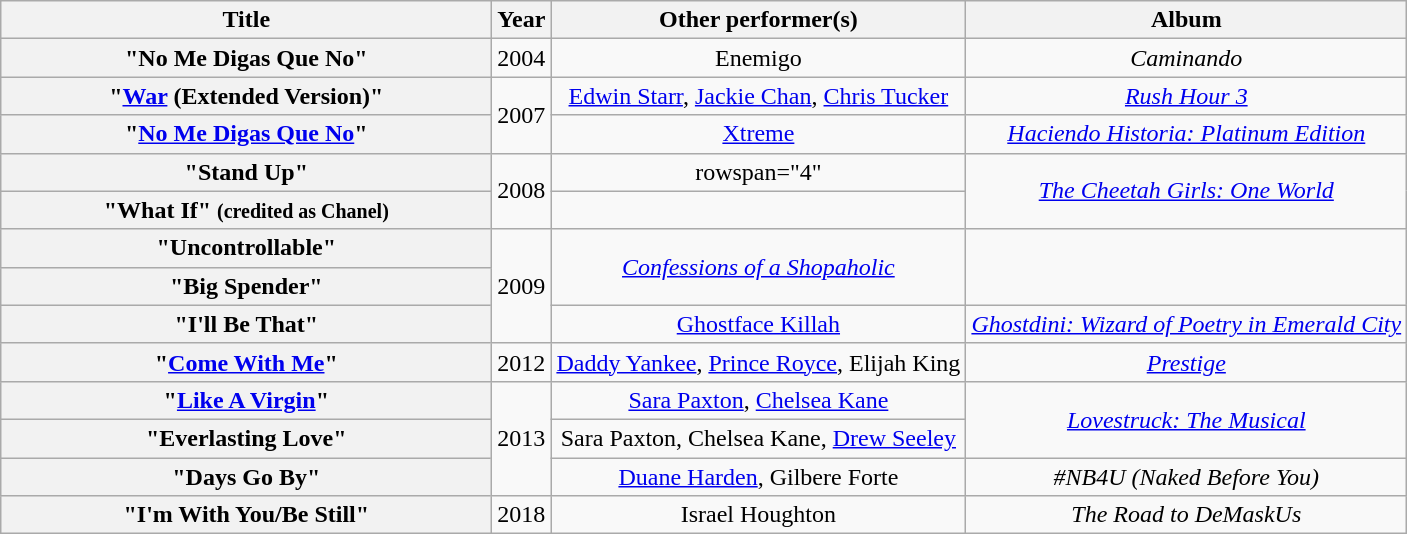<table class="wikitable plainrowheaders" style="text-align:center;">
<tr>
<th scope="col" style="width:20em;">Title</th>
<th scope="col">Year</th>
<th scope="col">Other performer(s)</th>
<th scope="col">Album</th>
</tr>
<tr>
<th scope="row">"No Me Digas Que No"</th>
<td>2004</td>
<td>Enemigo</td>
<td><em>Caminando</em></td>
</tr>
<tr>
<th scope="row">"<a href='#'>War</a> (Extended Version)"</th>
<td rowspan="2">2007</td>
<td><a href='#'>Edwin Starr</a>, <a href='#'>Jackie Chan</a>, <a href='#'>Chris Tucker</a></td>
<td><em><a href='#'>Rush Hour 3</a></em></td>
</tr>
<tr>
<th scope="row">"<a href='#'>No Me Digas Que No</a>"</th>
<td><a href='#'>Xtreme</a></td>
<td><em><a href='#'>Haciendo Historia: Platinum Edition</a></em></td>
</tr>
<tr>
<th scope="row">"Stand Up"</th>
<td rowspan="2">2008</td>
<td>rowspan="4" </td>
<td rowspan="2"><em><a href='#'>The Cheetah Girls: One World</a></em></td>
</tr>
<tr>
<th scope="row">"What If" <small>(credited as Chanel)</small></th>
</tr>
<tr>
<th scope="row">"Uncontrollable"</th>
<td rowspan="3">2009</td>
<td rowspan="2"><em><a href='#'>Confessions of a Shopaholic</a></em></td>
</tr>
<tr>
<th scope="row">"Big Spender"</th>
</tr>
<tr>
<th scope="row">"I'll Be That"</th>
<td><a href='#'>Ghostface Killah</a></td>
<td><em><a href='#'>Ghostdini: Wizard of Poetry in Emerald City</a></em></td>
</tr>
<tr>
<th scope="row">"<a href='#'>Come With Me</a>"</th>
<td>2012</td>
<td><a href='#'>Daddy Yankee</a>, <a href='#'>Prince Royce</a>, Elijah King</td>
<td><em><a href='#'>Prestige</a></em></td>
</tr>
<tr>
<th scope="row">"<a href='#'>Like A Virgin</a>"</th>
<td rowspan="3">2013</td>
<td><a href='#'>Sara Paxton</a>, <a href='#'>Chelsea Kane</a></td>
<td rowspan="2"><em><a href='#'>Lovestruck: The Musical</a></em></td>
</tr>
<tr>
<th scope="row">"Everlasting Love"</th>
<td>Sara Paxton, Chelsea Kane, <a href='#'>Drew Seeley</a></td>
</tr>
<tr>
<th scope="row">"Days Go By"</th>
<td><a href='#'>Duane Harden</a>, Gilbere Forte</td>
<td><em>#NB4U (Naked Before You)</em></td>
</tr>
<tr>
<th scope="row">"I'm With You/Be Still"</th>
<td>2018</td>
<td>Israel Houghton</td>
<td><em>The Road to DeMaskUs</em></td>
</tr>
</table>
